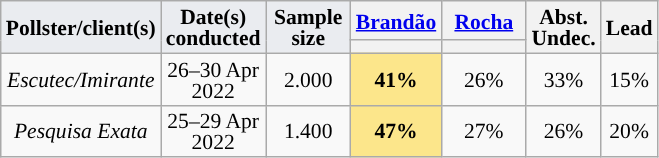<table class="wikitable sortable" style="text-align:center;font-size:90%;line-height:14px;">
<tr>
<td rowspan="2" class="unsortable" style="width:50px;background:#eaecf0;"><strong>Pollster/client(s)</strong></td>
<td rowspan="2" class="unsortable" style="width:50px;background:#eaecf0;"><strong>Date(s) <br>conducted</strong></td>
<td rowspan="2" class="unsortable" style="width:50px;background:#eaecf0;"><strong>Sample <br>size</strong></td>
<th class="unsortable" style="width:50px;"><a href='#'>Brandão</a><br></th>
<th class="unsortable" style="width:50px;"><a href='#'>Rocha</a><br></th>
<th rowspan="2">Abst.<br>Undec.</th>
<th rowspan="2" class="unsortable">Lead</th>
</tr>
<tr>
<th style="background:"></th>
<th style="background:"></th>
</tr>
<tr>
<td><em>Escutec/Imirante</em></td>
<td>26–30 Apr 2022</td>
<td>2.000</td>
<td style="background:#fce68b;"><strong>41%</strong></td>
<td>26%</td>
<td>33%</td>
<td style="background:">15%</td>
</tr>
<tr>
<td><em>Pesquisa Exata</em></td>
<td>25–29 Apr 2022</td>
<td>1.400</td>
<td style="background:#fce68b;"><strong>47%</strong></td>
<td>27%</td>
<td>26%</td>
<td style="background:">20%</td>
</tr>
</table>
